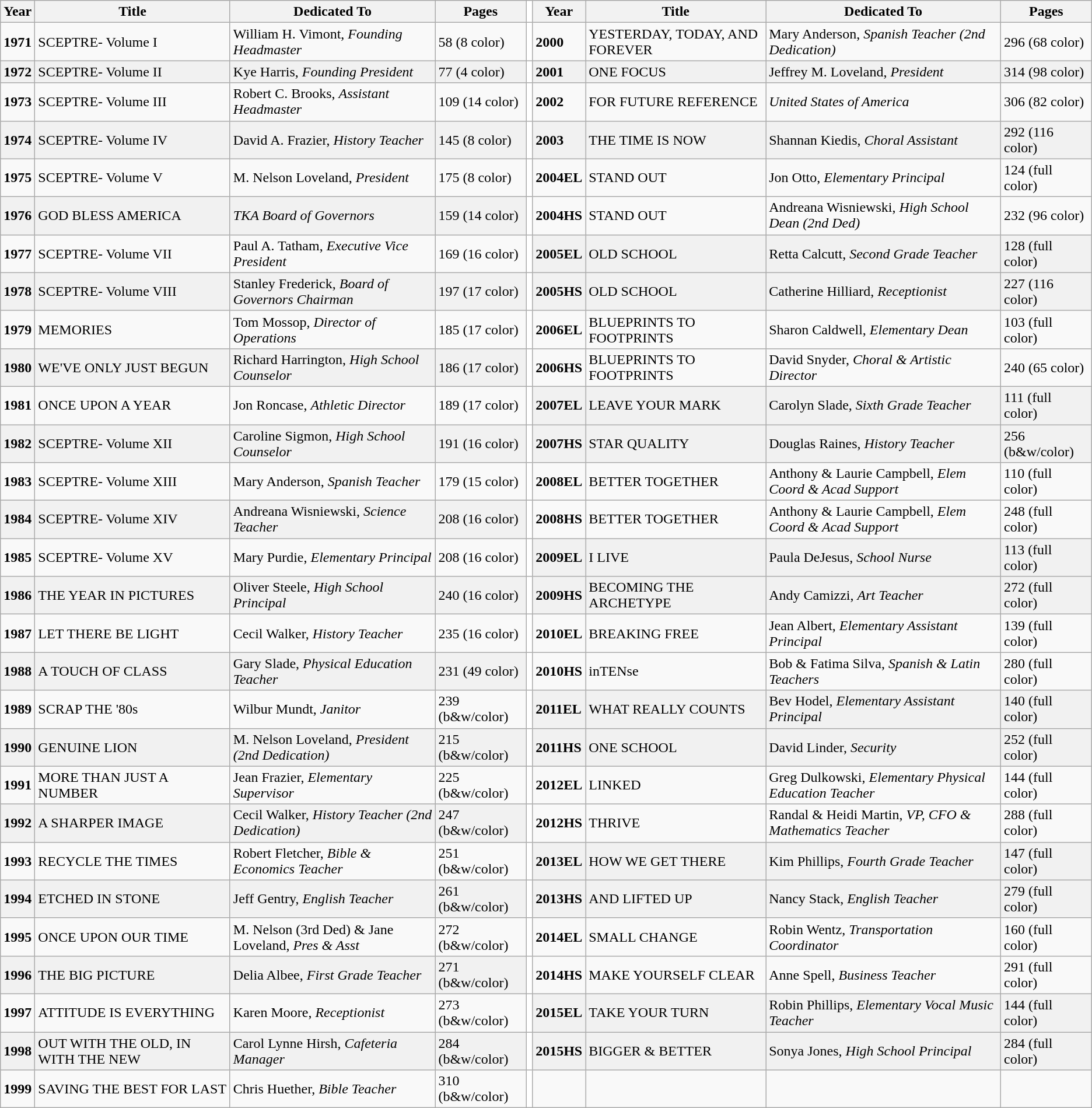<table class="wikitable mw-collapsible mw-collapsed">
<tr>
<th>Year</th>
<th>Title</th>
<th>Dedicated To</th>
<th>Pages</th>
<th style="background:#FFFFFF;"></th>
<th>Year</th>
<th>Title</th>
<th>Dedicated To</th>
<th>Pages</th>
</tr>
<tr>
<td><strong>1971</strong></td>
<td>SCEPTRE- Volume I</td>
<td>William H. Vimont, <em>Founding Headmaster</em></td>
<td>58 (8 color)</td>
<td style="background:#FFFFFF;"></td>
<td><strong>2000</strong></td>
<td>YESTERDAY, TODAY, AND FOREVER</td>
<td>Mary Anderson, <em>Spanish Teacher (2nd Dedication)</em></td>
<td>296 (68 color)</td>
</tr>
<tr>
<td style="background:#F1F1F1;"><strong>1972</strong></td>
<td style="background:#F1F1F1;">SCEPTRE- Volume II</td>
<td style="background:#F1F1F1;">Kye Harris, <em>Founding President</em></td>
<td style="background:#F1F1F1;">77 (4 color)</td>
<td style="background:#FFFFFF;"></td>
<td style="background:#F1F1F1;"><strong>2001</strong></td>
<td style="background:#F1F1F1;">ONE FOCUS</td>
<td style="background:#F1F1F1;">Jeffrey M. Loveland, <em>President</em></td>
<td style="background:#F1F1F1;">314 (98 color)</td>
</tr>
<tr>
<td><strong>1973</strong></td>
<td>SCEPTRE- Volume III</td>
<td>Robert C. Brooks, <em>Assistant Headmaster</em></td>
<td>109 (14 color)</td>
<td style="background:#FFFFFF;"></td>
<td><strong>2002</strong></td>
<td>FOR FUTURE REFERENCE</td>
<td><em>United States of America</em></td>
<td>306 (82 color)</td>
</tr>
<tr>
<td style="background:#F1F1F1;"><strong>1974</strong></td>
<td style="background:#F1F1F1;">SCEPTRE- Volume IV</td>
<td style="background:#F1F1F1;">David A. Frazier, <em>History Teacher</em></td>
<td style="background:#F1F1F1;">145 (8 color)</td>
<td style="background:#FFFFFF;"></td>
<td style="background:#F1F1F1;"><strong>2003</strong></td>
<td style="background:#F1F1F1;">THE TIME IS NOW</td>
<td style="background:#F1F1F1;">Shannan Kiedis, <em>Choral Assistant</em></td>
<td style="background:#F1F1F1;">292 (116 color)</td>
</tr>
<tr>
<td><strong>1975</strong></td>
<td>SCEPTRE- Volume V</td>
<td>M. Nelson Loveland, <em>President</em></td>
<td>175 (8 color)</td>
<td style="background:#FFFFFF;"></td>
<td><strong>2004EL</strong></td>
<td>STAND OUT</td>
<td>Jon Otto, <em>Elementary Principal</em></td>
<td>124 (full color)</td>
</tr>
<tr>
<td style="background:#F1F1F1;"><strong>1976</strong></td>
<td style="background:#F1F1F1;">GOD BLESS AMERICA</td>
<td style="background:#F1F1F1;"><em>TKA Board of Governors</em></td>
<td style="background:#F1F1F1;">159 (14 color)</td>
<td style="background:#FFFFFF;"></td>
<td><strong>2004HS</strong></td>
<td>STAND OUT</td>
<td>Andreana Wisniewski, <em>High School Dean (2nd Ded)</em></td>
<td>232 (96 color)</td>
</tr>
<tr>
<td><strong>1977</strong></td>
<td>SCEPTRE- Volume VII</td>
<td>Paul A. Tatham, <em>Executive Vice President</em></td>
<td>169 (16 color)</td>
<td style="background:#FFFFFF;"></td>
<td style="background:#F1F1F1;"><strong>2005EL</strong></td>
<td style="background:#F1F1F1;">OLD SCHOOL</td>
<td style="background:#F1F1F1;">Retta Calcutt, <em>Second Grade Teacher</em></td>
<td style="background:#F1F1F1;">128 (full color)</td>
</tr>
<tr>
<td style="background:#F1F1F1;"><strong>1978</strong></td>
<td style="background:#F1F1F1;">SCEPTRE- Volume VIII</td>
<td style="background:#F1F1F1;">Stanley Frederick, <em>Board of Governors Chairman</em></td>
<td style="background:#F1F1F1;">197 (17 color)</td>
<td style="background:#FFFFFF;"></td>
<td style="background:#F1F1F1;"><strong>2005HS</strong></td>
<td style="background:#F1F1F1;">OLD SCHOOL</td>
<td style="background:#F1F1F1;">Catherine Hilliard, <em>Receptionist</em></td>
<td style="background:#F1F1F1;">227 (116 color)</td>
</tr>
<tr>
<td><strong>1979</strong></td>
<td>MEMORIES</td>
<td>Tom Mossop, <em>Director of Operations</em></td>
<td>185 (17 color)</td>
<td style="background:#FFFFFF;"></td>
<td><strong>2006EL</strong></td>
<td>BLUEPRINTS TO FOOTPRINTS</td>
<td>Sharon Caldwell, <em>Elementary Dean</em></td>
<td>103 (full color)</td>
</tr>
<tr>
<td style="background:#F1F1F1;"><strong>1980</strong></td>
<td style="background:#F1F1F1;">WE'VE ONLY JUST BEGUN</td>
<td style="background:#F1F1F1;">Richard Harrington, <em>High School Counselor</em></td>
<td style="background:#F1F1F1;">186 (17 color)</td>
<td style="background:#FFFFFF;"></td>
<td><strong>2006HS</strong></td>
<td>BLUEPRINTS TO FOOTPRINTS</td>
<td>David Snyder, <em>Choral & Artistic Director</em></td>
<td>240 (65 color)</td>
</tr>
<tr>
<td><strong>1981</strong></td>
<td>ONCE UPON A YEAR</td>
<td>Jon Roncase, <em>Athletic Director</em></td>
<td>189 (17 color)</td>
<td style="background:#FFFFFF;"></td>
<td style="background:#F1F1F1;"><strong>2007EL</strong></td>
<td style="background:#F1F1F1;">LEAVE YOUR MARK</td>
<td style="background:#F1F1F1;">Carolyn Slade, <em>Sixth Grade Teacher</em></td>
<td style="background:#F1F1F1;">111 (full color)</td>
</tr>
<tr>
<td style="background:#F1F1F1;"><strong>1982</strong></td>
<td style="background:#F1F1F1;">SCEPTRE- Volume XII</td>
<td style="background:#F1F1F1;">Caroline Sigmon, <em>High School Counselor</em></td>
<td style="background:#F1F1F1;">191 (16 color)</td>
<td style="background:#FFFFFF;"></td>
<td style="background:#F1F1F1;"><strong>2007HS</strong></td>
<td style="background:#F1F1F1;">STAR QUALITY</td>
<td style="background:#F1F1F1;">Douglas Raines, <em>History Teacher</em></td>
<td style="background:#F1F1F1;">256 (b&w/color)</td>
</tr>
<tr>
<td><strong>1983</strong></td>
<td>SCEPTRE- Volume XIII</td>
<td>Mary Anderson, <em>Spanish Teacher</em></td>
<td>179 (15 color)</td>
<td style="background:#FFFFFF;"></td>
<td><strong>2008EL</strong></td>
<td>BETTER TOGETHER</td>
<td>Anthony & Laurie Campbell, <em>Elem Coord & Acad Support</em></td>
<td>110 (full color)</td>
</tr>
<tr>
<td style="background:#F1F1F1;"><strong>1984</strong></td>
<td style="background:#F1F1F1;">SCEPTRE- Volume XIV</td>
<td style="background:#F1F1F1;">Andreana Wisniewski, <em>Science Teacher</em></td>
<td style="background:#F1F1F1;">208 (16 color)</td>
<td style="background:#FFFFFF;"></td>
<td><strong>2008HS</strong></td>
<td>BETTER TOGETHER</td>
<td>Anthony & Laurie Campbell, <em>Elem Coord & Acad Support</em></td>
<td>248 (full color)</td>
</tr>
<tr>
<td><strong>1985</strong></td>
<td>SCEPTRE- Volume XV</td>
<td>Mary Purdie, <em>Elementary Principal</em></td>
<td>208 (16 color)</td>
<td style="background:#FFFFFF;"></td>
<td style="background:#F1F1F1;"><strong>2009EL</strong></td>
<td style="background:#F1F1F1;">I LIVE</td>
<td style="background:#F1F1F1;">Paula DeJesus, <em>School Nurse</em></td>
<td style="background:#F1F1F1;">113 (full color)</td>
</tr>
<tr>
<td style="background:#F1F1F1;"><strong>1986</strong></td>
<td style="background:#F1F1F1;">THE YEAR IN PICTURES</td>
<td style="background:#F1F1F1;">Oliver Steele, <em>High School Principal</em></td>
<td style="background:#F1F1F1;">240 (16 color)</td>
<td style="background:#FFFFFF;"></td>
<td style="background:#F1F1F1;"><strong>2009HS</strong></td>
<td style="background:#F1F1F1;">BECOMING THE ARCHETYPE</td>
<td style="background:#F1F1F1;">Andy Camizzi, <em>Art Teacher</em></td>
<td style="background:#F1F1F1;">272 (full color)</td>
</tr>
<tr>
<td><strong>1987</strong></td>
<td>LET THERE BE LIGHT</td>
<td>Cecil Walker, <em>History Teacher</em></td>
<td>235 (16 color)</td>
<td style="background:#FFFFFF;"></td>
<td><strong>2010EL</strong></td>
<td>BREAKING FREE</td>
<td>Jean Albert, <em>Elementary Assistant Principal</em></td>
<td>139 (full color)</td>
</tr>
<tr>
<td style="background:#F1F1F1;"><strong>1988</strong></td>
<td style="background:#F1F1F1;">A TOUCH OF CLASS</td>
<td style="background:#F1F1F1;">Gary Slade, <em>Physical Education Teacher</em></td>
<td style="background:#F1F1F1;">231 (49 color)</td>
<td style="background:#FFFFFF;"></td>
<td><strong>2010HS</strong></td>
<td>inTENse</td>
<td>Bob & Fatima Silva, <em>Spanish & Latin Teachers</em></td>
<td>280 (full color)</td>
</tr>
<tr>
<td><strong>1989</strong></td>
<td>SCRAP THE '80s</td>
<td>Wilbur Mundt, <em>Janitor</em></td>
<td>239 (b&w/color)</td>
<td style="background:#FFFFFF;"></td>
<td style="background:#F1F1F1;"><strong>2011EL</strong></td>
<td style="background:#F1F1F1;">WHAT REALLY COUNTS</td>
<td style="background:#F1F1F1;">Bev Hodel, <em>Elementary Assistant Principal</em></td>
<td style="background:#F1F1F1;">140 (full color)</td>
</tr>
<tr>
<td style="background:#F1F1F1;"><strong>1990</strong></td>
<td style="background:#F1F1F1;">GENUINE LION</td>
<td style="background:#F1F1F1;">M. Nelson Loveland, <em>President (2nd Dedication)</em></td>
<td style="background:#F1F1F1;">215 (b&w/color)</td>
<td style="background:#FFFFFF;"></td>
<td style="background:#F1F1F1;"><strong>2011HS</strong></td>
<td style="background:#F1F1F1;">ONE SCHOOL</td>
<td style="background:#F1F1F1;">David Linder, <em>Security</em></td>
<td style="background:#F1F1F1;">252 (full color)</td>
</tr>
<tr>
<td><strong>1991</strong></td>
<td>MORE THAN JUST A NUMBER</td>
<td>Jean Frazier, <em>Elementary Supervisor</em></td>
<td>225 (b&w/color)</td>
<td style="background:#FFFFFF;"></td>
<td><strong>2012EL</strong></td>
<td>LINKED</td>
<td>Greg Dulkowski, <em>Elementary Physical Education Teacher</em></td>
<td>144 (full color)</td>
</tr>
<tr>
<td style="background:#F1F1F1;"><strong>1992</strong></td>
<td style="background:#F1F1F1;">A SHARPER IMAGE</td>
<td style="background:#F1F1F1;">Cecil Walker, <em>History Teacher (2nd Dedication)</em></td>
<td style="background:#F1F1F1;">247 (b&w/color)</td>
<td style="background:#FFFFFF;"></td>
<td><strong>2012HS</strong></td>
<td>THRIVE</td>
<td>Randal & Heidi Martin, <em>VP, CFO & Mathematics Teacher</em></td>
<td>288 (full color)</td>
</tr>
<tr>
<td><strong>1993</strong></td>
<td>RECYCLE THE TIMES</td>
<td>Robert Fletcher, <em>Bible & Economics Teacher</em></td>
<td>251 (b&w/color)</td>
<td style="background:#FFFFFF;"></td>
<td style="background:#F1F1F1;"><strong>2013EL</strong></td>
<td style="background:#F1F1F1;">HOW WE GET THERE</td>
<td style="background:#F1F1F1;">Kim Phillips, <em>Fourth Grade Teacher</em></td>
<td style="background:#F1F1F1;">147 (full color)</td>
</tr>
<tr>
<td style="background:#F1F1F1;"><strong>1994</strong></td>
<td style="background:#F1F1F1;">ETCHED IN STONE</td>
<td style="background:#F1F1F1;">Jeff Gentry, <em>English Teacher</em></td>
<td style="background:#F1F1F1;">261 (b&w/color)</td>
<td style="background:#FFFFFF;"></td>
<td style="background:#F1F1F1;"><strong>2013HS</strong></td>
<td style="background:#F1F1F1;">AND LIFTED UP</td>
<td style="background:#F1F1F1;">Nancy Stack, <em>English Teacher</em></td>
<td style="background:#F1F1F1;">279 (full color)</td>
</tr>
<tr>
<td><strong>1995</strong></td>
<td>ONCE UPON OUR TIME</td>
<td>M. Nelson (3rd Ded) & Jane Loveland, <em>Pres & Asst</em></td>
<td>272 (b&w/color)</td>
<td style="background:#FFFFFF;"></td>
<td><strong>2014EL</strong></td>
<td>SMALL CHANGE</td>
<td>Robin Wentz, <em>Transportation Coordinator</em></td>
<td>160 (full color)</td>
</tr>
<tr>
<td style="background:#F1F1F1;"><strong>1996</strong></td>
<td style="background:#F1F1F1;">THE BIG PICTURE</td>
<td style="background:#F1F1F1;">Delia Albee, <em>First Grade Teacher</em></td>
<td style="background:#F1F1F1;">271 (b&w/color)</td>
<td style="background:#FFFFFF;"></td>
<td><strong>2014HS</strong></td>
<td>MAKE YOURSELF CLEAR</td>
<td>Anne Spell, <em>Business Teacher</em></td>
<td>291 (full color)</td>
</tr>
<tr>
<td><strong>1997</strong></td>
<td>ATTITUDE IS EVERYTHING</td>
<td>Karen Moore, <em>Receptionist</em></td>
<td>273 (b&w/color)</td>
<td style="background:#FFFFFF;"></td>
<td style="background:#F1F1F1;"><strong>2015EL</strong></td>
<td style="background:#F1F1F1;">TAKE YOUR TURN</td>
<td style="background:#F1F1F1;">Robin Phillips, <em>Elementary Vocal Music Teacher</em></td>
<td style="background:#F1F1F1;">144 (full color)</td>
</tr>
<tr>
<td style="background:#F1F1F1;"><strong>1998</strong></td>
<td style="background:#F1F1F1;">OUT WITH THE OLD, IN WITH THE NEW</td>
<td style="background:#F1F1F1;">Carol Lynne Hirsh, <em>Cafeteria Manager</em></td>
<td style="background:#F1F1F1;">284 (b&w/color)</td>
<td style="background:#FFFFFF;"></td>
<td style="background:#F1F1F1;"><strong>2015HS</strong></td>
<td style="background:#F1F1F1;">BIGGER & BETTER</td>
<td style="background:#F1F1F1;">Sonya Jones, <em>High School Principal</em></td>
<td style="background:#F1F1F1;">284 (full color)</td>
</tr>
<tr>
<td><strong>1999</strong></td>
<td>SAVING THE BEST FOR LAST</td>
<td>Chris Huether, <em>Bible Teacher</em></td>
<td>310 (b&w/color)</td>
<td style="background:#FFFFFF;"></td>
<td></td>
<td></td>
<td></td>
<td></td>
</tr>
</table>
